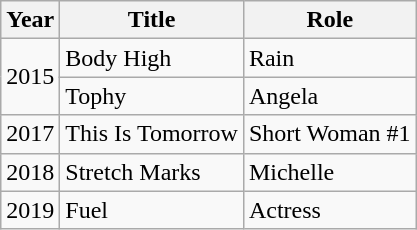<table class="wikitable">
<tr>
<th>Year</th>
<th>Title</th>
<th>Role</th>
</tr>
<tr>
<td rowspan="2">2015</td>
<td>Body High</td>
<td>Rain</td>
</tr>
<tr>
<td>Tophy</td>
<td>Angela</td>
</tr>
<tr>
<td>2017</td>
<td>This Is Tomorrow</td>
<td>Short Woman #1</td>
</tr>
<tr>
<td>2018</td>
<td>Stretch Marks</td>
<td>Michelle</td>
</tr>
<tr>
<td>2019</td>
<td>Fuel</td>
<td>Actress</td>
</tr>
</table>
